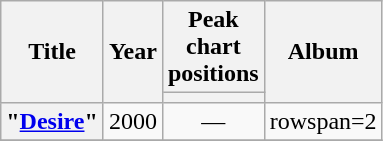<table class="wikitable plainrowheaders" style="text-align:center;">
<tr>
<th scope=col rowspan=2>Title</th>
<th scope=col rowspan=2>Year</th>
<th scope=col colspan=1>Peak chart positions</th>
<th scope=col rowspan=2>Album</th>
</tr>
<tr>
<th scope=col style="width:3em;font-size:85%;"></th>
</tr>
<tr>
<th scope=row>"<a href='#'>Desire</a>"</th>
<td>2000</td>
<td>—</td>
<td>rowspan=2 </td>
</tr>
<tr>
</tr>
</table>
